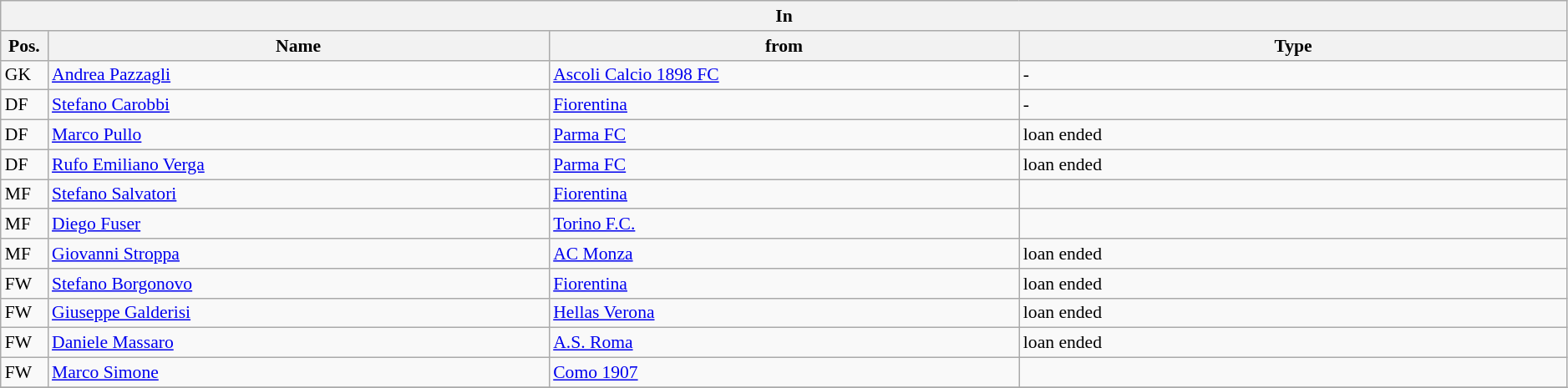<table class="wikitable" style="font-size:90%;width:99%;">
<tr>
<th colspan="4">In</th>
</tr>
<tr>
<th width=3%>Pos.</th>
<th width=32%>Name</th>
<th width=30%>from</th>
<th width=35%>Type</th>
</tr>
<tr>
<td>GK</td>
<td><a href='#'>Andrea Pazzagli</a></td>
<td><a href='#'>Ascoli Calcio 1898 FC</a></td>
<td>-</td>
</tr>
<tr>
<td>DF</td>
<td><a href='#'>Stefano Carobbi</a></td>
<td><a href='#'>Fiorentina</a></td>
<td>-</td>
</tr>
<tr>
<td>DF</td>
<td><a href='#'>Marco Pullo</a></td>
<td><a href='#'>Parma FC</a></td>
<td>loan ended</td>
</tr>
<tr>
<td>DF</td>
<td><a href='#'>Rufo Emiliano Verga</a></td>
<td><a href='#'>Parma FC</a></td>
<td>loan ended</td>
</tr>
<tr>
<td>MF</td>
<td><a href='#'>Stefano Salvatori</a></td>
<td><a href='#'>Fiorentina</a></td>
<td></td>
</tr>
<tr>
<td>MF</td>
<td><a href='#'>Diego Fuser</a></td>
<td><a href='#'>Torino F.C.</a></td>
<td></td>
</tr>
<tr>
<td>MF</td>
<td><a href='#'>Giovanni Stroppa</a></td>
<td><a href='#'>AC Monza</a></td>
<td>loan ended</td>
</tr>
<tr>
<td>FW</td>
<td><a href='#'>Stefano Borgonovo</a></td>
<td><a href='#'>Fiorentina</a></td>
<td>loan ended</td>
</tr>
<tr>
<td>FW</td>
<td><a href='#'>Giuseppe Galderisi</a></td>
<td><a href='#'>Hellas Verona</a></td>
<td>loan ended</td>
</tr>
<tr>
<td>FW</td>
<td><a href='#'>Daniele Massaro</a></td>
<td><a href='#'>A.S. Roma</a></td>
<td>loan ended</td>
</tr>
<tr>
<td>FW</td>
<td><a href='#'>Marco Simone</a></td>
<td><a href='#'>Como 1907</a></td>
<td></td>
</tr>
<tr>
</tr>
</table>
